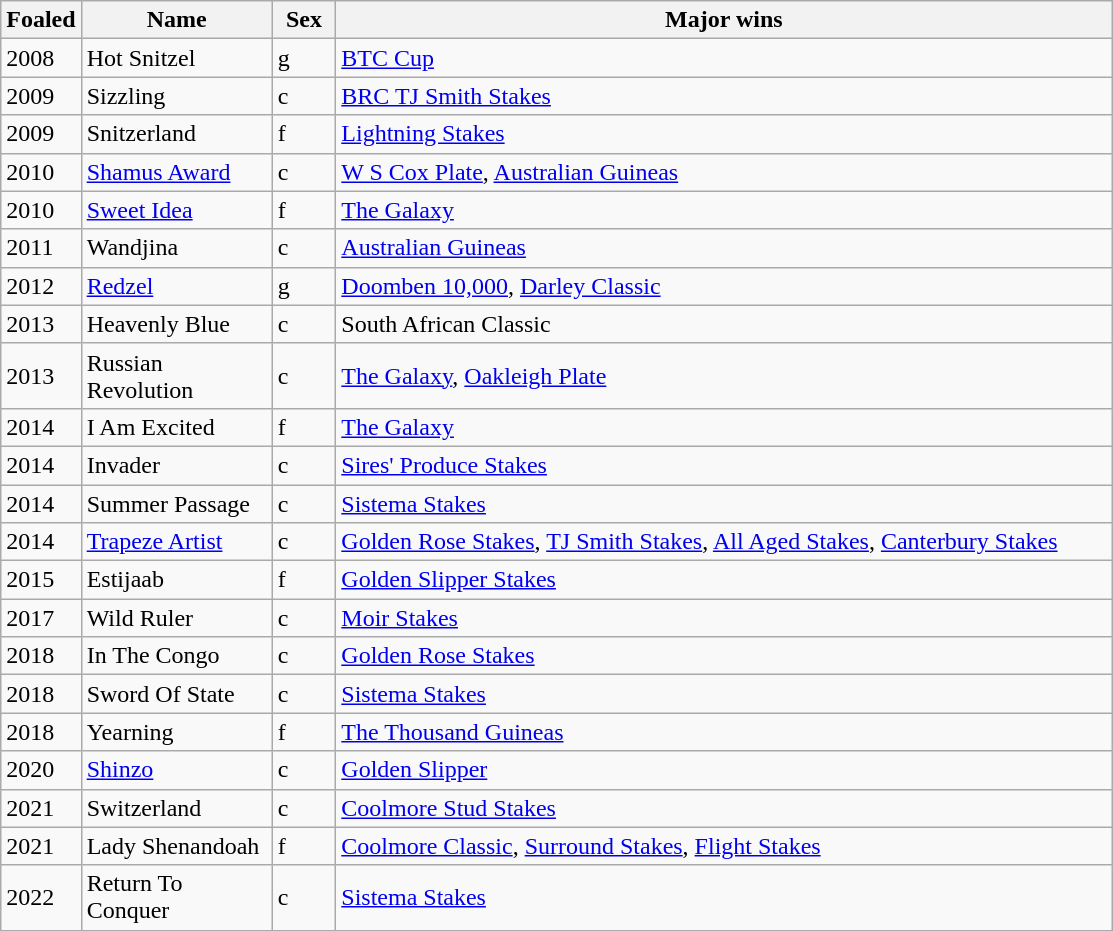<table class="wikitable sortable">
<tr>
<th width="35px">Foaled</th>
<th width="120px">Name</th>
<th width="35px">Sex</th>
<th width="510px">Major wins</th>
</tr>
<tr>
<td>2008</td>
<td>Hot Snitzel</td>
<td>g</td>
<td><a href='#'>BTC Cup</a></td>
</tr>
<tr>
<td>2009</td>
<td>Sizzling</td>
<td>c</td>
<td><a href='#'>BRC TJ Smith Stakes</a></td>
</tr>
<tr>
<td>2009</td>
<td>Snitzerland</td>
<td>f</td>
<td><a href='#'>Lightning Stakes</a></td>
</tr>
<tr>
<td>2010</td>
<td><a href='#'>Shamus Award</a></td>
<td>c</td>
<td><a href='#'>W S Cox Plate</a>, <a href='#'>Australian Guineas</a></td>
</tr>
<tr>
<td>2010</td>
<td><a href='#'>Sweet Idea</a></td>
<td>f</td>
<td><a href='#'>The Galaxy</a></td>
</tr>
<tr>
<td>2011</td>
<td>Wandjina</td>
<td>c</td>
<td><a href='#'>Australian Guineas</a></td>
</tr>
<tr>
<td>2012</td>
<td><a href='#'>Redzel</a></td>
<td>g</td>
<td><a href='#'>Doomben 10,000</a>, <a href='#'>Darley Classic</a></td>
</tr>
<tr>
<td>2013</td>
<td>Heavenly Blue</td>
<td>c</td>
<td>South African Classic</td>
</tr>
<tr>
<td>2013</td>
<td>Russian Revolution</td>
<td>c</td>
<td><a href='#'>The Galaxy</a>, <a href='#'>Oakleigh Plate</a></td>
</tr>
<tr>
<td>2014</td>
<td>I Am Excited</td>
<td>f</td>
<td><a href='#'>The Galaxy</a></td>
</tr>
<tr>
<td>2014</td>
<td>Invader</td>
<td>c</td>
<td><a href='#'>Sires' Produce Stakes</a></td>
</tr>
<tr>
<td>2014</td>
<td>Summer Passage</td>
<td>c</td>
<td><a href='#'>Sistema Stakes</a></td>
</tr>
<tr>
<td>2014</td>
<td><a href='#'>Trapeze Artist</a></td>
<td>c</td>
<td><a href='#'>Golden Rose Stakes</a>, <a href='#'>TJ Smith Stakes</a>, <a href='#'>All Aged Stakes</a>, <a href='#'>Canterbury Stakes</a></td>
</tr>
<tr>
<td>2015</td>
<td>Estijaab</td>
<td>f</td>
<td><a href='#'>Golden Slipper Stakes</a></td>
</tr>
<tr>
<td>2017</td>
<td>Wild Ruler</td>
<td>c</td>
<td><a href='#'>Moir Stakes</a></td>
</tr>
<tr>
<td>2018</td>
<td>In The Congo</td>
<td>c</td>
<td><a href='#'>Golden Rose Stakes</a></td>
</tr>
<tr>
<td>2018</td>
<td>Sword Of State</td>
<td>c</td>
<td><a href='#'>Sistema Stakes</a></td>
</tr>
<tr>
<td>2018</td>
<td>Yearning</td>
<td>f</td>
<td><a href='#'>The Thousand Guineas</a></td>
</tr>
<tr>
<td>2020</td>
<td><a href='#'>Shinzo</a></td>
<td>c</td>
<td><a href='#'>Golden Slipper</a></td>
</tr>
<tr>
<td>2021</td>
<td>Switzerland</td>
<td>c</td>
<td><a href='#'>Coolmore Stud Stakes</a></td>
</tr>
<tr>
<td>2021</td>
<td>Lady Shenandoah</td>
<td>f</td>
<td><a href='#'>Coolmore Classic</a>, <a href='#'>Surround Stakes</a>, <a href='#'>Flight Stakes</a></td>
</tr>
<tr>
<td>2022</td>
<td>Return To Conquer</td>
<td>c</td>
<td><a href='#'>Sistema Stakes</a></td>
</tr>
</table>
